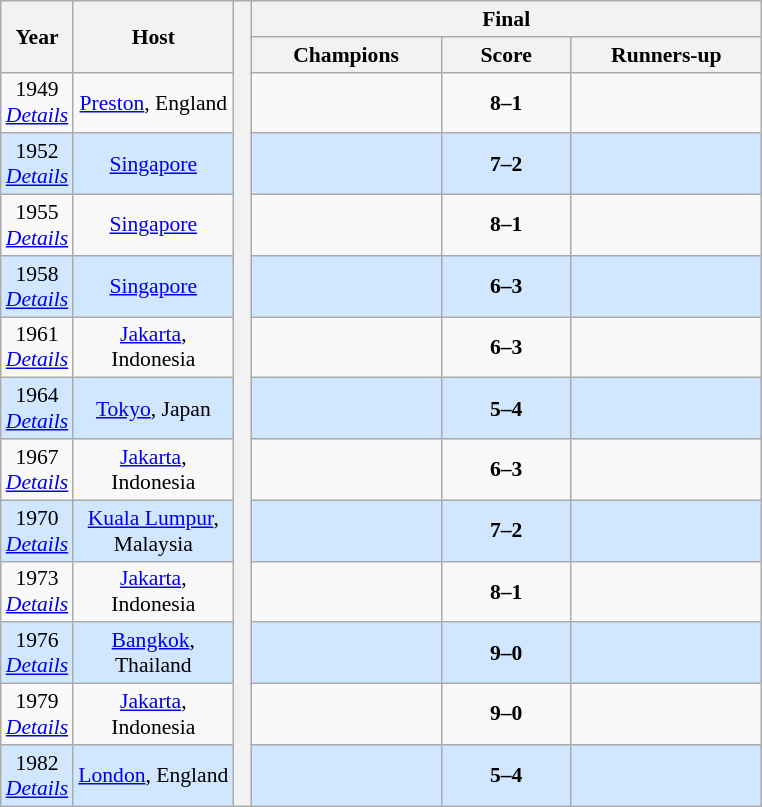<table class=wikitable style="font-size:90%; text-align:center;"|->
<tr>
<th rowspan=2 width=40>Year</th>
<th rowspan=2 width=100>Host</th>
<th width=5 rowspan=14></th>
<th colspan=3>Final</th>
</tr>
<tr>
<th width=120>Champions</th>
<th width=80>Score</th>
<th width=120>Runners-up</th>
</tr>
<tr>
<td>1949<br><em><a href='#'>Details</a></em></td>
<td><a href='#'>Preston</a>, England</td>
<td><strong></strong></td>
<td><strong>8–1</strong></td>
<td></td>
</tr>
<tr bgcolor=#D0E7FF>
<td>1952<br><em><a href='#'>Details</a></em></td>
<td><a href='#'>Singapore</a></td>
<td><strong></strong></td>
<td><strong>7–2</strong></td>
<td></td>
</tr>
<tr>
<td>1955<br><em><a href='#'>Details</a></em></td>
<td><a href='#'>Singapore</a></td>
<td><strong></strong></td>
<td><strong>8–1</strong></td>
<td></td>
</tr>
<tr bgcolor=#D0E7FF>
<td>1958<br><em><a href='#'>Details</a></em></td>
<td><a href='#'>Singapore</a></td>
<td><strong></strong></td>
<td><strong>6–3</strong></td>
<td></td>
</tr>
<tr>
<td>1961<br><em><a href='#'>Details</a></em></td>
<td><a href='#'>Jakarta</a>, Indonesia</td>
<td><strong></strong></td>
<td><strong>6–3</strong></td>
<td></td>
</tr>
<tr bgcolor=#D0E7FF>
<td>1964<br><em><a href='#'>Details</a></em></td>
<td><a href='#'>Tokyo</a>, Japan</td>
<td><strong></strong></td>
<td><strong>5–4</strong></td>
<td></td>
</tr>
<tr>
<td>1967<br><em><a href='#'>Details</a></em></td>
<td><a href='#'>Jakarta</a>, Indonesia</td>
<td><strong></strong></td>
<td><strong>6–3</strong></td>
<td></td>
</tr>
<tr bgcolor=#D0E7FF>
<td>1970<br><em><a href='#'>Details</a></em></td>
<td><a href='#'>Kuala Lumpur</a>, Malaysia</td>
<td><strong></strong></td>
<td><strong>7–2</strong></td>
<td></td>
</tr>
<tr>
<td>1973<br><em><a href='#'>Details</a></em></td>
<td><a href='#'>Jakarta</a>, Indonesia</td>
<td><strong></strong></td>
<td><strong>8–1</strong></td>
<td></td>
</tr>
<tr bgcolor=#D0E7FF>
<td>1976<br><em><a href='#'>Details</a></em></td>
<td><a href='#'>Bangkok</a>, Thailand</td>
<td><strong></strong></td>
<td><strong>9–0</strong></td>
<td></td>
</tr>
<tr>
<td>1979<br><em><a href='#'>Details</a></em></td>
<td><a href='#'>Jakarta</a>, Indonesia</td>
<td><strong></strong></td>
<td><strong>9–0</strong></td>
<td></td>
</tr>
<tr bgcolor=#D0E7FF>
<td>1982<br><em><a href='#'>Details</a></em></td>
<td><a href='#'>London</a>, England</td>
<td><strong></strong></td>
<td><strong>5–4</strong></td>
<td></td>
</tr>
</table>
